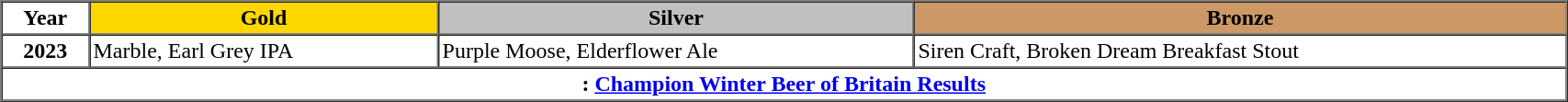<table | width=90% border=1 cellpadding=2 cellspacing=0>
<tr>
<th>Year</th>
<th style="background:gold;"><strong>Gold</strong></th>
<th style="background:silver;"><strong>Silver</strong></th>
<th style="background:#c96;"><strong>Bronze</strong></th>
</tr>
<tr>
<th>2023</th>
<td>Marble, Earl Grey IPA </td>
<td>Purple Moose, Elderflower Ale</td>
<td>Siren Craft, Broken Dream Breakfast Stout</td>
</tr>
<tr>
<th colspan="4">: <a href='#'>Champion Winter Beer of Britain Results</a></th>
</tr>
</table>
